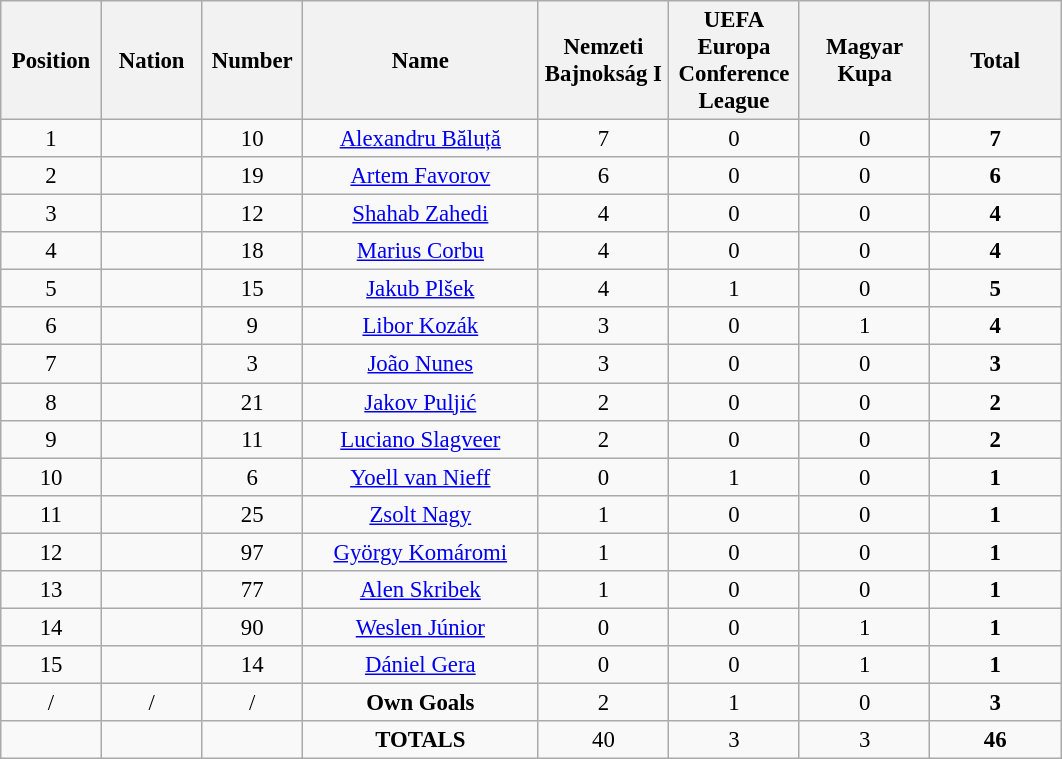<table class="wikitable" style="font-size: 95%; text-align: center;">
<tr>
<th width=60>Position</th>
<th width=60>Nation</th>
<th width=60>Number</th>
<th width=150>Name</th>
<th width=80>Nemzeti Bajnokság I</th>
<th width=80>UEFA Europa <br> Conference League</th>
<th width=80>Magyar Kupa</th>
<th width=80>Total</th>
</tr>
<tr>
<td>1</td>
<td></td>
<td>10</td>
<td><a href='#'>Alexandru Băluță</a></td>
<td>7</td>
<td>0</td>
<td>0</td>
<td><strong>7</strong></td>
</tr>
<tr>
<td>2</td>
<td></td>
<td>19</td>
<td><a href='#'>Artem Favorov</a></td>
<td>6</td>
<td>0</td>
<td>0</td>
<td><strong>6</strong></td>
</tr>
<tr>
<td>3</td>
<td></td>
<td>12</td>
<td><a href='#'>Shahab Zahedi</a></td>
<td>4</td>
<td>0</td>
<td>0</td>
<td><strong>4</strong></td>
</tr>
<tr>
<td>4</td>
<td></td>
<td>18</td>
<td><a href='#'>Marius Corbu</a></td>
<td>4</td>
<td>0</td>
<td>0</td>
<td><strong>4</strong></td>
</tr>
<tr>
<td>5</td>
<td></td>
<td>15</td>
<td><a href='#'>Jakub Plšek</a></td>
<td>4</td>
<td>1</td>
<td>0</td>
<td><strong>5</strong></td>
</tr>
<tr>
<td>6</td>
<td></td>
<td>9</td>
<td><a href='#'>Libor Kozák</a></td>
<td>3</td>
<td>0</td>
<td>1</td>
<td><strong>4</strong></td>
</tr>
<tr>
<td>7</td>
<td></td>
<td>3</td>
<td><a href='#'>João Nunes</a></td>
<td>3</td>
<td>0</td>
<td>0</td>
<td><strong>3</strong></td>
</tr>
<tr>
<td>8</td>
<td></td>
<td>21</td>
<td><a href='#'>Jakov Puljić</a></td>
<td>2</td>
<td>0</td>
<td>0</td>
<td><strong>2</strong></td>
</tr>
<tr>
<td>9</td>
<td></td>
<td>11</td>
<td><a href='#'>Luciano Slagveer</a></td>
<td>2</td>
<td>0</td>
<td>0</td>
<td><strong>2</strong></td>
</tr>
<tr>
<td>10</td>
<td></td>
<td>6</td>
<td><a href='#'>Yoell van Nieff</a></td>
<td>0</td>
<td>1</td>
<td>0</td>
<td><strong>1</strong></td>
</tr>
<tr>
<td>11</td>
<td></td>
<td>25</td>
<td><a href='#'>Zsolt Nagy</a></td>
<td>1</td>
<td>0</td>
<td>0</td>
<td><strong>1</strong></td>
</tr>
<tr>
<td>12</td>
<td></td>
<td>97</td>
<td><a href='#'>György Komáromi</a></td>
<td>1</td>
<td>0</td>
<td>0</td>
<td><strong>1</strong></td>
</tr>
<tr>
<td>13</td>
<td></td>
<td>77</td>
<td><a href='#'>Alen Skribek</a></td>
<td>1</td>
<td>0</td>
<td>0</td>
<td><strong>1</strong></td>
</tr>
<tr>
<td>14</td>
<td></td>
<td>90</td>
<td><a href='#'>Weslen Júnior</a></td>
<td>0</td>
<td>0</td>
<td>1</td>
<td><strong>1</strong></td>
</tr>
<tr>
<td>15</td>
<td></td>
<td>14</td>
<td><a href='#'>Dániel Gera</a></td>
<td>0</td>
<td>0</td>
<td>1</td>
<td><strong>1</strong></td>
</tr>
<tr>
<td>/</td>
<td>/</td>
<td>/</td>
<td><strong>Own Goals</strong></td>
<td>2</td>
<td>1</td>
<td>0</td>
<td><strong>3</strong></td>
</tr>
<tr>
<td></td>
<td></td>
<td></td>
<td><strong>TOTALS</strong></td>
<td>40</td>
<td>3</td>
<td>3</td>
<td><strong>46</strong></td>
</tr>
</table>
